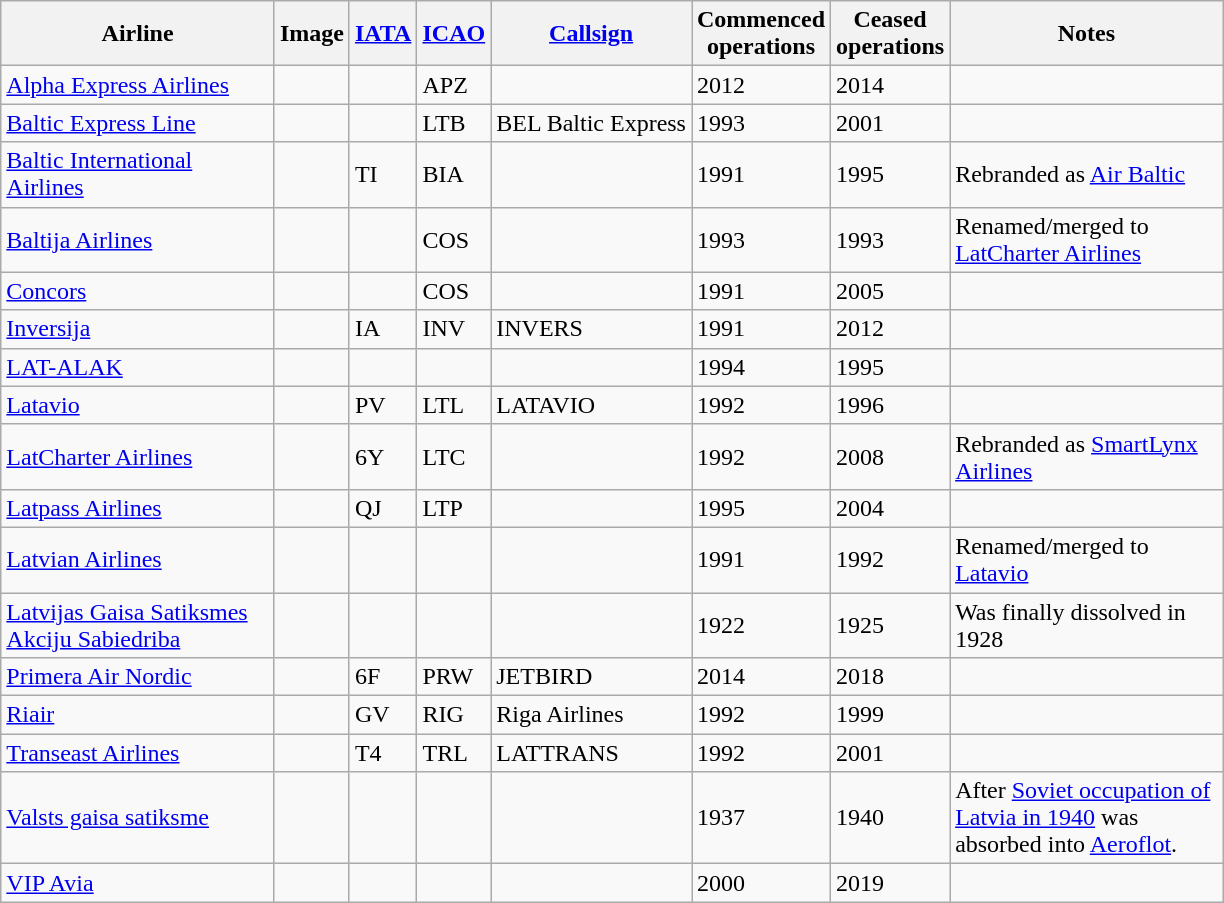<table class="wikitable sortable" style="border-collapse:collapse; margin:auto;" border="1" cellpadding="3">
<tr valign="middle">
<th style="width:175px;">Airline</th>
<th>Image</th>
<th><a href='#'>IATA</a></th>
<th><a href='#'>ICAO</a></th>
<th><a href='#'>Callsign</a></th>
<th>Commenced<br>operations</th>
<th>Ceased<br>operations</th>
<th style="width:175px;">Notes</th>
</tr>
<tr>
<td><a href='#'>Alpha Express Airlines</a></td>
<td></td>
<td></td>
<td>APZ</td>
<td></td>
<td>2012</td>
<td>2014</td>
<td></td>
</tr>
<tr>
<td><a href='#'>Baltic Express Line</a></td>
<td></td>
<td></td>
<td>LTB</td>
<td>BEL Baltic Express</td>
<td>1993</td>
<td>2001</td>
<td></td>
</tr>
<tr>
<td><a href='#'>Baltic International Airlines</a></td>
<td></td>
<td>TI</td>
<td>BIA</td>
<td></td>
<td>1991</td>
<td>1995</td>
<td>Rebranded as <a href='#'>Air Baltic</a></td>
</tr>
<tr>
<td><a href='#'>Baltija Airlines</a></td>
<td></td>
<td></td>
<td>COS</td>
<td></td>
<td>1993</td>
<td>1993</td>
<td>Renamed/merged to <a href='#'>LatCharter Airlines</a></td>
</tr>
<tr>
<td><a href='#'>Concors</a></td>
<td></td>
<td></td>
<td>COS</td>
<td></td>
<td>1991</td>
<td>2005</td>
<td></td>
</tr>
<tr>
<td><a href='#'>Inversija</a></td>
<td></td>
<td>IA</td>
<td>INV</td>
<td>INVERS</td>
<td>1991</td>
<td>2012</td>
<td></td>
</tr>
<tr>
<td><a href='#'>LAT-ALAK</a></td>
<td></td>
<td></td>
<td></td>
<td></td>
<td>1994</td>
<td>1995</td>
<td></td>
</tr>
<tr>
<td><a href='#'>Latavio</a></td>
<td></td>
<td>PV</td>
<td>LTL</td>
<td>LATAVIO</td>
<td>1992</td>
<td>1996</td>
<td></td>
</tr>
<tr>
<td><a href='#'>LatCharter Airlines</a></td>
<td></td>
<td>6Y</td>
<td>LTC</td>
<td></td>
<td>1992</td>
<td>2008</td>
<td>Rebranded as <a href='#'>SmartLynx Airlines</a></td>
</tr>
<tr>
<td><a href='#'>Latpass Airlines</a></td>
<td></td>
<td>QJ</td>
<td>LTP</td>
<td></td>
<td>1995</td>
<td>2004</td>
<td></td>
</tr>
<tr>
<td><a href='#'>Latvian Airlines</a></td>
<td></td>
<td></td>
<td></td>
<td></td>
<td>1991</td>
<td>1992</td>
<td>Renamed/merged to <a href='#'>Latavio</a></td>
</tr>
<tr>
<td><a href='#'>Latvijas Gaisa Satiksmes Akciju Sabiedriba</a></td>
<td></td>
<td></td>
<td></td>
<td></td>
<td>1922</td>
<td>1925</td>
<td>Was finally dissolved in 1928</td>
</tr>
<tr>
<td><a href='#'>Primera Air Nordic</a></td>
<td></td>
<td>6F</td>
<td>PRW</td>
<td>JETBIRD</td>
<td>2014</td>
<td>2018</td>
<td></td>
</tr>
<tr>
<td><a href='#'>Riair</a></td>
<td></td>
<td>GV</td>
<td>RIG</td>
<td>Riga Airlines</td>
<td>1992</td>
<td>1999</td>
<td></td>
</tr>
<tr>
<td><a href='#'>Transeast Airlines</a></td>
<td></td>
<td>T4</td>
<td>TRL</td>
<td>LATTRANS</td>
<td>1992</td>
<td>2001</td>
<td></td>
</tr>
<tr>
<td><a href='#'>Valsts gaisa satiksme</a></td>
<td></td>
<td></td>
<td></td>
<td></td>
<td>1937</td>
<td>1940</td>
<td>After <a href='#'>Soviet occupation of Latvia in 1940</a> was absorbed into <a href='#'>Aeroflot</a>.</td>
</tr>
<tr>
<td><a href='#'>VIP Avia</a></td>
<td></td>
<td></td>
<td></td>
<td></td>
<td>2000</td>
<td>2019</td>
<td></td>
</tr>
</table>
